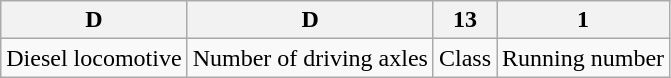<table class="wikitable">
<tr>
<th>D</th>
<th>D</th>
<th>13</th>
<th>1</th>
</tr>
<tr>
<td>Diesel locomotive</td>
<td>Number of driving axles</td>
<td>Class</td>
<td>Running number</td>
</tr>
</table>
